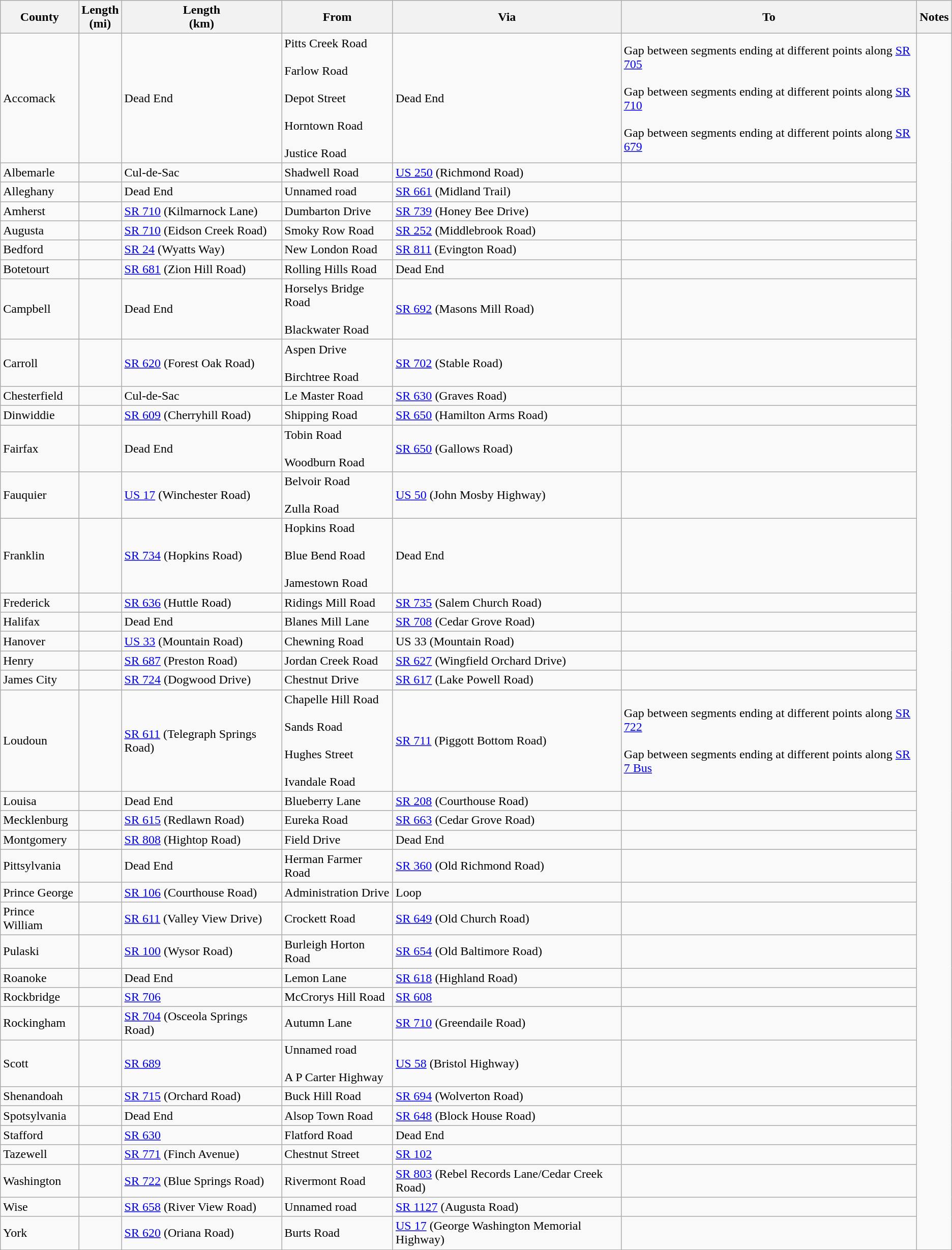<table class="wikitable sortable">
<tr>
<th>County</th>
<th>Length<br>(mi)</th>
<th>Length<br>(km)</th>
<th class="unsortable">From</th>
<th class="unsortable">Via</th>
<th class="unsortable">To</th>
<th class="unsortable">Notes</th>
</tr>
<tr>
<td id="Accomack">Accomack</td>
<td></td>
<td>Dead End</td>
<td>Pitts Creek Road<br><br>Farlow Road<br><br>Depot Street<br><br>Horntown Road<br><br>Justice Road</td>
<td>Dead End</td>
<td>Gap between segments ending at different points along <a href='#'>SR 705</a><br><br>Gap between segments ending at different points along <a href='#'>SR 710</a><br><br>Gap between segments ending at different points along <a href='#'>SR 679</a></td>
</tr>
<tr>
<td id="Albemarle">Albemarle</td>
<td></td>
<td>Cul-de-Sac</td>
<td>Shadwell Road</td>
<td><a href='#'>US 250</a> (Richmond Road)</td>
<td></td>
</tr>
<tr>
<td id="Alleghany">Alleghany</td>
<td></td>
<td>Dead End</td>
<td>Unnamed road</td>
<td><a href='#'>SR 661</a> (Midland Trail)</td>
<td><br></td>
</tr>
<tr>
<td id="Amherst">Amherst</td>
<td></td>
<td><a href='#'>SR 710</a> (Kilmarnock Lane)</td>
<td>Dumbarton Drive</td>
<td><a href='#'>SR 739</a> (Honey Bee Drive)</td>
<td><br>
</td>
</tr>
<tr>
<td id="Augusta">Augusta</td>
<td></td>
<td><a href='#'>SR 710</a> (Eidson Creek Road)</td>
<td>Smoky Row Road</td>
<td><a href='#'>SR 252</a> (Middlebrook Road)</td>
<td><br></td>
</tr>
<tr>
<td id="Bedford">Bedford</td>
<td></td>
<td><a href='#'>SR 24</a> (Wyatts Way)</td>
<td>New London Road</td>
<td><a href='#'>SR 811</a> (Evington Road)</td>
<td><br></td>
</tr>
<tr>
<td id="Botetourt">Botetourt</td>
<td></td>
<td><a href='#'>SR 681</a> (Zion Hill Road)</td>
<td>Rolling Hills Road</td>
<td>Dead End</td>
<td><br>

</td>
</tr>
<tr>
<td id="Campbell">Campbell</td>
<td></td>
<td>Dead End</td>
<td>Horselys Bridge Road<br><br>Blackwater Road</td>
<td><a href='#'>SR 692</a> (Masons Mill Road)</td>
<td><br></td>
</tr>
<tr>
<td id="Carroll">Carroll</td>
<td></td>
<td><a href='#'>SR 620</a> (Forest Oak Road)</td>
<td>Aspen Drive<br><br>Birchtree Road</td>
<td><a href='#'>SR 702</a> (Stable Road)</td>
<td><br>
</td>
</tr>
<tr>
<td id="Chesterfield">Chesterfield</td>
<td></td>
<td>Cul-de-Sac</td>
<td>Le Master Road</td>
<td><a href='#'>SR 630</a> (Graves Road)</td>
<td><br>



</td>
</tr>
<tr>
<td id="Dinwiddie">Dinwiddie</td>
<td></td>
<td><a href='#'>SR 609</a> (Cherryhill Road)</td>
<td>Shipping Road</td>
<td><a href='#'>SR 650</a> (Hamilton Arms Road)</td>
<td><br></td>
</tr>
<tr>
<td id="Fairfax">Fairfax</td>
<td></td>
<td>Dead End</td>
<td>Tobin Road<br><br>Woodburn Road</td>
<td><a href='#'>SR 650</a> (Gallows Road)</td>
<td></td>
</tr>
<tr>
<td id="Fauquier">Fauquier</td>
<td></td>
<td><a href='#'>US 17</a> (Winchester Road)</td>
<td>Belvoir Road<br><br>Zulla Road</td>
<td><a href='#'>US 50</a> (John Mosby Highway)</td>
<td><br>
</td>
</tr>
<tr>
<td id="Franklin">Franklin</td>
<td></td>
<td><a href='#'>SR 734</a> (Hopkins Road)</td>
<td>Hopkins Road<br><br>Blue Bend Road<br><br>Jamestown Road</td>
<td>Dead End</td>
<td></td>
</tr>
<tr>
<td id="Frederick">Frederick</td>
<td></td>
<td><a href='#'>SR 636</a> (Huttle Road)</td>
<td>Ridings Mill Road</td>
<td><a href='#'>SR 735</a> (Salem Church Road)</td>
<td><br>




</td>
</tr>
<tr>
<td id="Halifax">Halifax</td>
<td></td>
<td>Dead End</td>
<td>Blanes Mill Lane</td>
<td><a href='#'>SR 708</a> (Cedar Grove Road)</td>
<td></td>
</tr>
<tr>
<td id="Hanover">Hanover</td>
<td></td>
<td><a href='#'>US 33</a> (Mountain Road)</td>
<td>Chewning Road</td>
<td>US 33 (Mountain Road)</td>
<td><br></td>
</tr>
<tr>
<td id="Henry">Henry</td>
<td></td>
<td><a href='#'>SR 687</a> (Preston Road)</td>
<td>Jordan Creek Road</td>
<td><a href='#'>SR 627</a> (Wingfield Orchard Drive)</td>
<td><br>
</td>
</tr>
<tr>
<td id="James City">James City</td>
<td></td>
<td><a href='#'>SR 724</a> (Dogwood Drive)</td>
<td>Chestnut Drive</td>
<td><a href='#'>SR 617</a> (Lake Powell Road)</td>
<td><br>



</td>
</tr>
<tr>
<td id="Loudoun">Loudoun</td>
<td></td>
<td><a href='#'>SR 611</a> (Telegraph Springs Road)</td>
<td>Chapelle Hill Road<br><br>Sands Road<br><br>Hughes Street<br><br>Ivandale Road</td>
<td><a href='#'>SR 711</a> (Piggott Bottom Road)</td>
<td>Gap between segments ending at different points along <a href='#'>SR 722</a><br><br>Gap between segments ending at different points along <a href='#'>SR 7 Bus</a></td>
</tr>
<tr>
<td id="Louisa">Louisa</td>
<td></td>
<td>Dead End</td>
<td>Blueberry Lane</td>
<td><a href='#'>SR 208</a> (Courthouse Road)</td>
<td><br>

</td>
</tr>
<tr>
<td id="Mecklenburg">Mecklenburg</td>
<td></td>
<td><a href='#'>SR 615</a> (Redlawn Road)</td>
<td>Eureka Road</td>
<td><a href='#'>SR 663</a> (Cedar Grove Road)</td>
<td><br></td>
</tr>
<tr>
<td id="Montgomery">Montgomery</td>
<td></td>
<td><a href='#'>SR 808</a> (Hightop Road)</td>
<td>Field Drive</td>
<td>Dead End</td>
<td><br>






</td>
</tr>
<tr>
<td id="Pittsylvania">Pittsylvania</td>
<td></td>
<td>Dead End</td>
<td>Herman Farmer Road</td>
<td><a href='#'>SR 360</a> (Old Richmond Road)</td>
<td><br>
</td>
</tr>
<tr>
<td id="Prince George">Prince George</td>
<td></td>
<td><a href='#'>SR 106</a> (Courthouse Road)</td>
<td>Administration Drive</td>
<td>Loop</td>
<td></td>
</tr>
<tr>
<td id="Prince William">Prince William</td>
<td></td>
<td><a href='#'>SR 611</a> (Valley View Drive)</td>
<td>Crockett Road</td>
<td><a href='#'>SR 649</a> (Old Church Road)</td>
<td></td>
</tr>
<tr>
<td id="Pulaski">Pulaski</td>
<td></td>
<td><a href='#'>SR 100</a> (Wysor Road)</td>
<td>Burleigh Horton Road</td>
<td><a href='#'>SR 654</a> (Old Baltimore Road)</td>
<td><br>
</td>
</tr>
<tr>
<td id="Roanoke">Roanoke</td>
<td></td>
<td>Dead End</td>
<td>Lemon Lane</td>
<td><a href='#'>SR 618</a> (Highland Road)</td>
<td></td>
</tr>
<tr>
<td id="Rockbridge">Rockbridge</td>
<td></td>
<td><a href='#'>SR 706</a></td>
<td>McCrorys Hill Road</td>
<td><a href='#'>SR 608</a></td>
<td></td>
</tr>
<tr>
<td id="Rockingham">Rockingham</td>
<td></td>
<td><a href='#'>SR 704</a> (Osceola Springs Road)</td>
<td>Autumn Lane</td>
<td><a href='#'>SR 710</a> (Greendaile Road)</td>
<td><br></td>
</tr>
<tr>
<td id="Scott">Scott</td>
<td></td>
<td><a href='#'>SR 689</a></td>
<td>Unnamed road<br><br>A P Carter Highway</td>
<td><a href='#'>US 58</a> (Bristol Highway)</td>
<td></td>
</tr>
<tr>
<td id="Shenandoah">Shenandoah</td>
<td></td>
<td><a href='#'>SR 715</a> (Orchard Road)</td>
<td>Buck Hill Road</td>
<td><a href='#'>SR 694</a> (Wolverton Road)</td>
<td><br>
</td>
</tr>
<tr>
<td id="Spotsylvania">Spotsylvania</td>
<td></td>
<td>Dead End</td>
<td>Alsop Town Road</td>
<td><a href='#'>SR 648</a> (Block House Road)</td>
<td></td>
</tr>
<tr>
<td id="Stafford">Stafford</td>
<td></td>
<td><a href='#'>SR 630</a></td>
<td>Flatford Road</td>
<td>Dead End</td>
<td><br>
</td>
</tr>
<tr>
<td id="Tazewell">Tazewell</td>
<td></td>
<td><a href='#'>SR 771</a> (Finch Avenue)</td>
<td>Chestnut Street</td>
<td><a href='#'>SR 102</a></td>
<td><br></td>
</tr>
<tr>
<td id="Washington">Washington</td>
<td></td>
<td><a href='#'>SR 722</a> (Blue Springs Road)</td>
<td>Rivermont Road</td>
<td><a href='#'>SR 803</a> (Rebel Records Lane/Cedar Creek Road)</td>
<td><br></td>
</tr>
<tr>
<td id="Wise">Wise</td>
<td></td>
<td><a href='#'>SR 658</a> (River View Road)</td>
<td>Unnamed road</td>
<td><a href='#'>SR 1127</a> (Augusta Road)</td>
<td><br></td>
</tr>
<tr>
<td id="York">York</td>
<td></td>
<td><a href='#'>SR 620</a> (Oriana Road)</td>
<td>Burts Road</td>
<td><a href='#'>US 17</a> (George Washington Memorial Highway)</td>
<td></td>
</tr>
</table>
